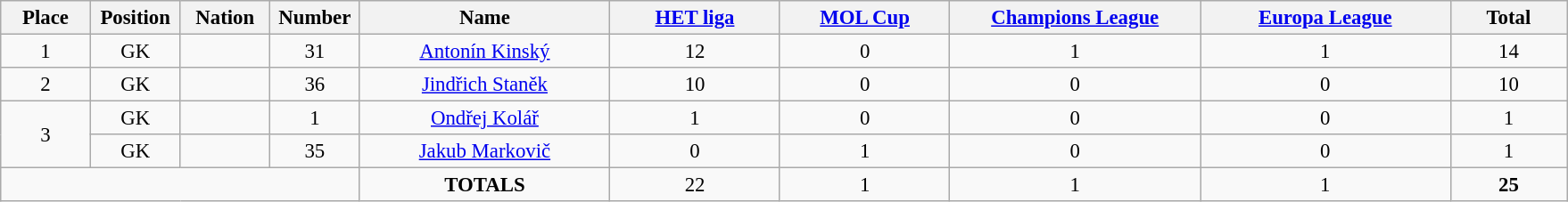<table class="wikitable" style="font-size: 95%; text-align: center;">
<tr>
<th width=60>Place</th>
<th width=60>Position</th>
<th width=60>Nation</th>
<th width=60>Number</th>
<th width=180>Name</th>
<th width=120><a href='#'>HET liga</a></th>
<th width=120><a href='#'>MOL Cup</a></th>
<th width=180><a href='#'>Champions League</a></th>
<th width=180><a href='#'>Europa League</a></th>
<th width=80><strong>Total</strong></th>
</tr>
<tr>
<td>1</td>
<td>GK</td>
<td></td>
<td>31</td>
<td><a href='#'>Antonín Kinský</a></td>
<td>12</td>
<td>0</td>
<td>1</td>
<td>1</td>
<td>14</td>
</tr>
<tr>
<td>2</td>
<td>GK</td>
<td></td>
<td>36</td>
<td><a href='#'>Jindřich Staněk</a></td>
<td>10</td>
<td>0</td>
<td>0</td>
<td>0</td>
<td>10</td>
</tr>
<tr>
<td rowspan="2">3</td>
<td>GK</td>
<td></td>
<td>1</td>
<td><a href='#'>Ondřej Kolář</a></td>
<td>1</td>
<td>0</td>
<td>0</td>
<td>0</td>
<td>1</td>
</tr>
<tr>
<td>GK</td>
<td></td>
<td>35</td>
<td><a href='#'>Jakub Markovič</a></td>
<td>0</td>
<td>1</td>
<td>0</td>
<td>0</td>
<td>1</td>
</tr>
<tr>
<td colspan="4"></td>
<td><strong>TOTALS</strong></td>
<td>22</td>
<td>1</td>
<td>1</td>
<td>1</td>
<td><strong>25</strong></td>
</tr>
</table>
